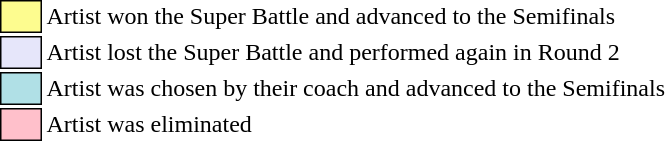<table class="toccolours" style="font-size: 100%; white-space: nowrap;">
<tr>
<td style="background:#FDFC8F; border:1px solid black;">      </td>
<td>Artist won the Super Battle and advanced to the Semifinals</td>
</tr>
<tr>
<td style="background:#E6E6FA; border:1px solid black;">      </td>
<td>Artist lost the Super Battle and performed again in Round 2</td>
</tr>
<tr>
<td style="background:#B0E0E6; border:1px solid black;">      </td>
<td>Artist was chosen by their coach and advanced to the Semifinals</td>
</tr>
<tr>
<td style="background:#FFC0CB; border:1px solid black;">      </td>
<td>Artist was eliminated</td>
</tr>
</table>
